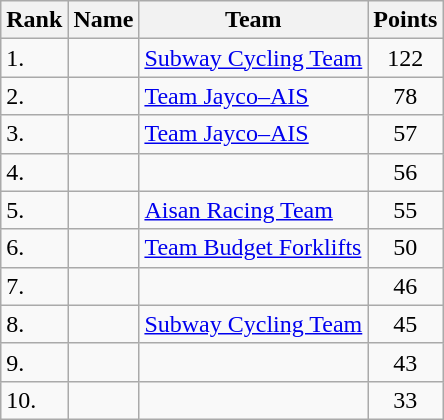<table class="wikitable sortable">
<tr>
<th>Rank</th>
<th>Name</th>
<th>Team</th>
<th>Points</th>
</tr>
<tr>
<td>1.</td>
<td></td>
<td><a href='#'>Subway Cycling Team</a></td>
<td align=center>122</td>
</tr>
<tr>
<td>2.</td>
<td></td>
<td><a href='#'>Team Jayco–AIS</a></td>
<td align=center>78</td>
</tr>
<tr>
<td>3.</td>
<td></td>
<td><a href='#'>Team Jayco–AIS</a></td>
<td align=center>57</td>
</tr>
<tr>
<td>4.</td>
<td></td>
<td></td>
<td align=center>56</td>
</tr>
<tr>
<td>5.</td>
<td></td>
<td><a href='#'>Aisan Racing Team</a></td>
<td align=center>55</td>
</tr>
<tr>
<td>6.</td>
<td></td>
<td><a href='#'>Team Budget Forklifts</a></td>
<td align=center>50</td>
</tr>
<tr>
<td>7.</td>
<td></td>
<td></td>
<td align=center>46</td>
</tr>
<tr>
<td>8.</td>
<td></td>
<td><a href='#'>Subway Cycling Team</a></td>
<td align=center>45</td>
</tr>
<tr>
<td>9.</td>
<td></td>
<td></td>
<td align=center>43</td>
</tr>
<tr>
<td>10.</td>
<td></td>
<td></td>
<td align=center>33</td>
</tr>
</table>
